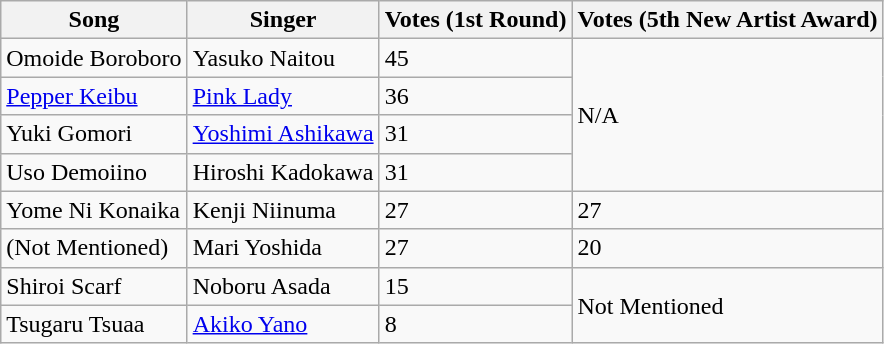<table class="wikitable">
<tr>
<th>Song</th>
<th>Singer</th>
<th>Votes (1st Round)</th>
<th>Votes (5th New Artist Award)</th>
</tr>
<tr>
<td>Omoide Boroboro</td>
<td>Yasuko Naitou</td>
<td>45</td>
<td rowspan=4>N/A</td>
</tr>
<tr>
<td><a href='#'>Pepper Keibu</a></td>
<td><a href='#'>Pink Lady</a></td>
<td>36</td>
</tr>
<tr>
<td>Yuki Gomori</td>
<td><a href='#'>Yoshimi Ashikawa</a></td>
<td>31</td>
</tr>
<tr>
<td>Uso Demoiino</td>
<td>Hiroshi Kadokawa</td>
<td>31</td>
</tr>
<tr>
<td>Yome Ni Konaika</td>
<td>Kenji Niinuma</td>
<td>27</td>
<td>27</td>
</tr>
<tr>
<td>(Not Mentioned)</td>
<td>Mari Yoshida</td>
<td>27</td>
<td>20</td>
</tr>
<tr>
<td>Shiroi Scarf</td>
<td>Noboru Asada</td>
<td>15</td>
<td rowspan=2>Not Mentioned</td>
</tr>
<tr>
<td>Tsugaru Tsuaa</td>
<td><a href='#'>Akiko Yano</a></td>
<td>8</td>
</tr>
</table>
